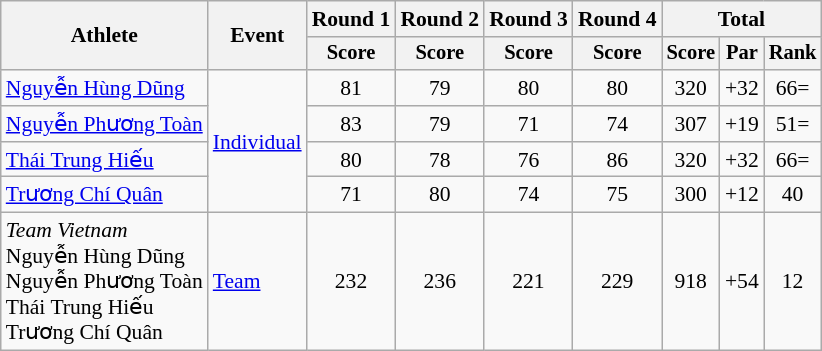<table class=wikitable style="font-size:90%;">
<tr>
<th rowspan=2>Athlete</th>
<th rowspan=2>Event</th>
<th>Round 1</th>
<th>Round 2</th>
<th>Round 3</th>
<th>Round 4</th>
<th colspan=3>Total</th>
</tr>
<tr style="font-size:95%">
<th>Score</th>
<th>Score</th>
<th>Score</th>
<th>Score</th>
<th>Score</th>
<th>Par</th>
<th>Rank</th>
</tr>
<tr align=center>
<td align=left><a href='#'>Nguyễn Hùng Dũng</a></td>
<td align=left rowspan=4><a href='#'>Individual</a></td>
<td>81</td>
<td>79</td>
<td>80</td>
<td>80</td>
<td>320</td>
<td>+32</td>
<td>66=</td>
</tr>
<tr align=center>
<td align=left><a href='#'>Nguyễn Phương Toàn</a></td>
<td>83</td>
<td>79</td>
<td>71</td>
<td>74</td>
<td>307</td>
<td>+19</td>
<td>51=</td>
</tr>
<tr align=center>
<td align=left><a href='#'>Thái Trung Hiếu</a></td>
<td>80</td>
<td>78</td>
<td>76</td>
<td>86</td>
<td>320</td>
<td>+32</td>
<td>66=</td>
</tr>
<tr align=center>
<td align=left><a href='#'>Trương Chí Quân</a></td>
<td>71</td>
<td>80</td>
<td>74</td>
<td>75</td>
<td>300</td>
<td>+12</td>
<td>40</td>
</tr>
<tr align=center>
<td align=left><em>Team Vietnam</em><br>Nguyễn Hùng Dũng<br>Nguyễn Phương Toàn<br>Thái Trung Hiếu<br>Trương Chí Quân</td>
<td align=left><a href='#'>Team</a></td>
<td>232</td>
<td>236</td>
<td>221</td>
<td>229</td>
<td>918</td>
<td>+54</td>
<td>12</td>
</tr>
</table>
